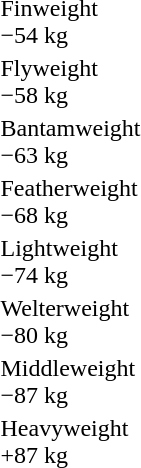<table>
<tr>
<td rowspan=2>Finweight<br>−54 kg</td>
<td rowspan=2></td>
<td rowspan=2></td>
<td></td>
</tr>
<tr>
<td></td>
</tr>
<tr>
<td rowspan=2>Flyweight<br>−58 kg</td>
<td rowspan=2></td>
<td rowspan=2></td>
<td></td>
</tr>
<tr>
<td></td>
</tr>
<tr>
<td rowspan=2>Bantamweight<br>−63 kg</td>
<td rowspan=2></td>
<td rowspan=2></td>
<td></td>
</tr>
<tr>
<td></td>
</tr>
<tr>
<td rowspan=2>Featherweight<br>−68 kg</td>
<td rowspan=2></td>
<td rowspan=2></td>
<td></td>
</tr>
<tr>
<td></td>
</tr>
<tr>
<td rowspan=2>Lightweight<br>−74 kg</td>
<td rowspan=2></td>
<td rowspan=2></td>
<td></td>
</tr>
<tr>
<td></td>
</tr>
<tr>
<td rowspan=2>Welterweight<br>−80 kg</td>
<td rowspan=2></td>
<td rowspan=2></td>
<td></td>
</tr>
<tr>
<td></td>
</tr>
<tr>
<td rowspan=2>Middleweight<br>−87 kg</td>
<td rowspan=2></td>
<td rowspan=2></td>
<td></td>
</tr>
<tr>
<td></td>
</tr>
<tr>
<td rowspan=2>Heavyweight<br>+87 kg</td>
<td rowspan=2></td>
<td rowspan=2></td>
<td></td>
</tr>
<tr>
<td></td>
</tr>
</table>
